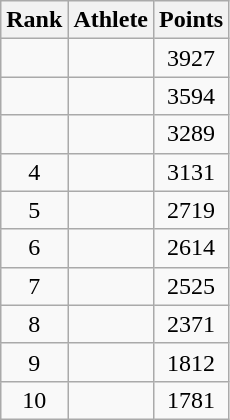<table class="wikitable" style="display:inline-table; text-align:center;">
<tr>
<th>Rank</th>
<th>Athlete</th>
<th>Points</th>
</tr>
<tr>
<td></td>
<td align="left"></td>
<td>3927</td>
</tr>
<tr>
<td></td>
<td align="left"></td>
<td>3594</td>
</tr>
<tr>
<td></td>
<td align="left"></td>
<td>3289</td>
</tr>
<tr>
<td>4</td>
<td align="left"></td>
<td>3131</td>
</tr>
<tr>
<td>5</td>
<td align="left"></td>
<td>2719</td>
</tr>
<tr>
<td>6</td>
<td align="left"></td>
<td>2614</td>
</tr>
<tr>
<td>7</td>
<td align="left"></td>
<td>2525</td>
</tr>
<tr>
<td>8</td>
<td align="left"></td>
<td>2371</td>
</tr>
<tr>
<td>9</td>
<td align="left"></td>
<td>1812</td>
</tr>
<tr>
<td>10</td>
<td align="left"></td>
<td>1781</td>
</tr>
</table>
